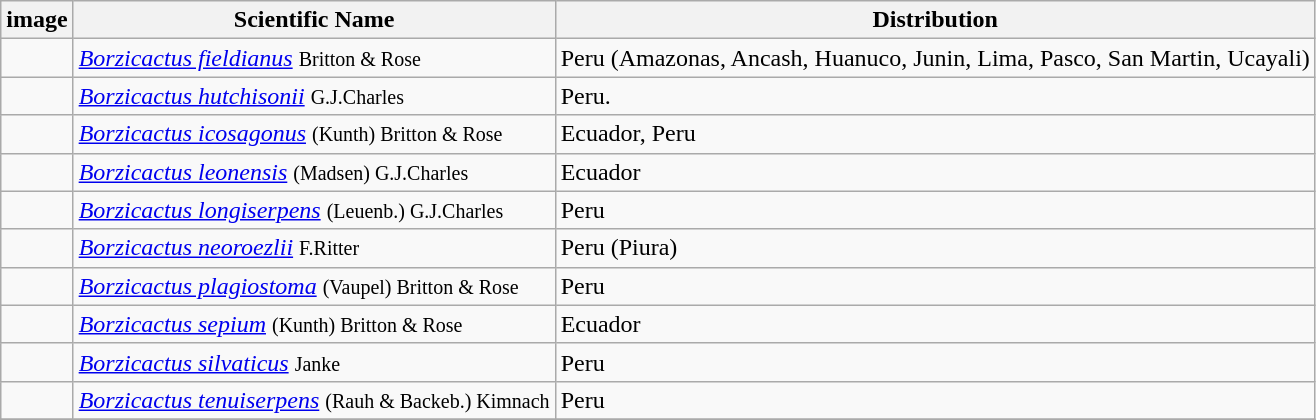<table class="wikitable">
<tr>
<th>image</th>
<th>Scientific Name</th>
<th>Distribution</th>
</tr>
<tr>
<td></td>
<td><em><a href='#'>Borzicactus fieldianus</a></em> <small>Britton & Rose</small></td>
<td>Peru (Amazonas, Ancash, Huanuco, Junin, Lima, Pasco, San Martin, Ucayali)</td>
</tr>
<tr>
<td></td>
<td><em><a href='#'>Borzicactus hutchisonii</a></em> <small>G.J.Charles</small></td>
<td>Peru.</td>
</tr>
<tr>
<td></td>
<td><em><a href='#'>Borzicactus icosagonus</a></em> <small>(Kunth) Britton & Rose</small></td>
<td>Ecuador, Peru</td>
</tr>
<tr>
<td></td>
<td><em><a href='#'>Borzicactus leonensis</a></em> <small>(Madsen) G.J.Charles</small></td>
<td>Ecuador</td>
</tr>
<tr>
<td></td>
<td><em><a href='#'>Borzicactus longiserpens</a></em> <small>(Leuenb.) G.J.Charles</small></td>
<td>Peru</td>
</tr>
<tr>
<td></td>
<td><em><a href='#'>Borzicactus neoroezlii</a></em> <small> F.Ritter</small></td>
<td>Peru (Piura)</td>
</tr>
<tr>
<td></td>
<td><em><a href='#'>Borzicactus plagiostoma</a></em> <small> (Vaupel) Britton & Rose</small></td>
<td>Peru</td>
</tr>
<tr>
<td></td>
<td><em><a href='#'>Borzicactus sepium</a></em> <small>(Kunth) Britton & Rose</small></td>
<td>Ecuador</td>
</tr>
<tr>
<td></td>
<td><em><a href='#'>Borzicactus silvaticus</a></em> <small> Janke</small></td>
<td>Peru</td>
</tr>
<tr>
<td></td>
<td><em><a href='#'>Borzicactus tenuiserpens</a></em> <small>(Rauh & Backeb.) Kimnach</small></td>
<td>Peru</td>
</tr>
<tr>
</tr>
</table>
